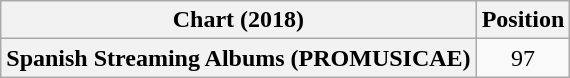<table class="wikitable plainrowheaders" style="text-align:center">
<tr>
<th scope="col">Chart (2018)</th>
<th scope="col">Position</th>
</tr>
<tr>
<th scope="row" class="nowrap">Spanish Streaming Albums (PROMUSICAE)</th>
<td>97</td>
</tr>
</table>
